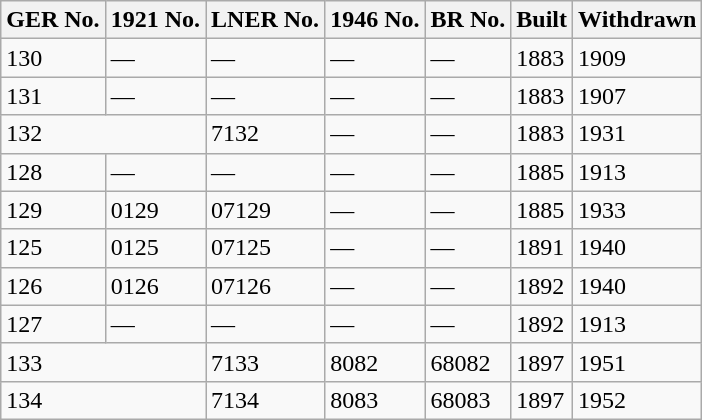<table class="wikitable sortable">
<tr>
<th>GER No.</th>
<th>1921 No.</th>
<th>LNER No.</th>
<th>1946 No.</th>
<th>BR No.</th>
<th>Built</th>
<th>Withdrawn</th>
</tr>
<tr>
<td>130</td>
<td>—</td>
<td>—</td>
<td>—</td>
<td>—</td>
<td>1883</td>
<td>1909</td>
</tr>
<tr>
<td>131</td>
<td>—</td>
<td>—</td>
<td>—</td>
<td>—</td>
<td>1883</td>
<td>1907</td>
</tr>
<tr>
<td colspan=2>132</td>
<td>7132</td>
<td>—</td>
<td>—</td>
<td>1883</td>
<td>1931</td>
</tr>
<tr>
<td>128</td>
<td>—</td>
<td>—</td>
<td>—</td>
<td>—</td>
<td>1885</td>
<td>1913</td>
</tr>
<tr>
<td>129</td>
<td>0129</td>
<td>07129</td>
<td>—</td>
<td>—</td>
<td>1885</td>
<td>1933</td>
</tr>
<tr>
<td>125</td>
<td>0125</td>
<td>07125</td>
<td>—</td>
<td>—</td>
<td>1891</td>
<td>1940</td>
</tr>
<tr>
<td>126</td>
<td>0126</td>
<td>07126</td>
<td>—</td>
<td>—</td>
<td>1892</td>
<td>1940</td>
</tr>
<tr>
<td>127</td>
<td>—</td>
<td>—</td>
<td>—</td>
<td>—</td>
<td>1892</td>
<td>1913</td>
</tr>
<tr>
<td colspan=2>133</td>
<td>7133</td>
<td>8082</td>
<td>68082</td>
<td>1897</td>
<td>1951</td>
</tr>
<tr>
<td colspan=2>134</td>
<td>7134</td>
<td>8083</td>
<td>68083</td>
<td>1897</td>
<td>1952</td>
</tr>
</table>
